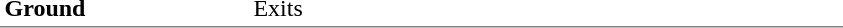<table table border=0 cellspacing=0 cellpadding=3>
<tr>
<td style="border-bottom:solid 1px gray;" width=50 rowspan=10 valign=top><strong>Ground</strong></td>
</tr>
<tr>
<td style="border-bottom:solid 1px gray;" width=100 rowspan=2 valign=top></td>
<td style="border-bottom:solid 1px gray;" width=390 rowspan=2 valign=top>Exits</td>
</tr>
</table>
